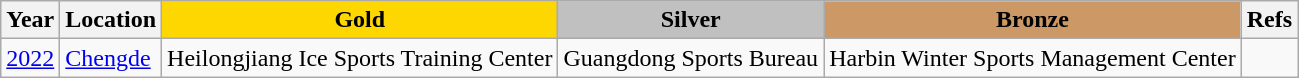<table class="wikitable">
<tr>
<th>Year</th>
<th>Location</th>
<th style="background-color:gold;">Gold</th>
<th style="background-color:silver;">Silver</th>
<th style="background-color:#cc9966;">Bronze</th>
<th>Refs</th>
</tr>
<tr>
<td><a href='#'>2022</a></td>
<td><a href='#'>Chengde</a></td>
<td>Heilongjiang Ice Sports Training Center</td>
<td>Guangdong Sports Bureau</td>
<td>Harbin Winter Sports Management Center</td>
<td></td>
</tr>
</table>
